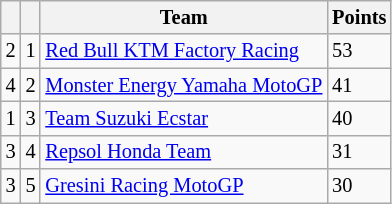<table class="wikitable" style="font-size: 85%;">
<tr>
<th></th>
<th></th>
<th>Team</th>
<th>Points</th>
</tr>
<tr>
<td> 2</td>
<td align=center>1</td>
<td> <a href='#'>Red Bull KTM Factory Racing</a></td>
<td align=left>53</td>
</tr>
<tr>
<td> 4</td>
<td align=center>2</td>
<td> <a href='#'>Monster Energy Yamaha MotoGP</a></td>
<td align=left>41</td>
</tr>
<tr>
<td> 1</td>
<td align=center>3</td>
<td> <a href='#'>Team Suzuki Ecstar</a></td>
<td align=left>40</td>
</tr>
<tr>
<td> 3</td>
<td align=center>4</td>
<td> <a href='#'>Repsol Honda Team</a></td>
<td align=left>31</td>
</tr>
<tr>
<td> 3</td>
<td align=center>5</td>
<td> <a href='#'>Gresini Racing MotoGP</a></td>
<td align=left>30</td>
</tr>
</table>
